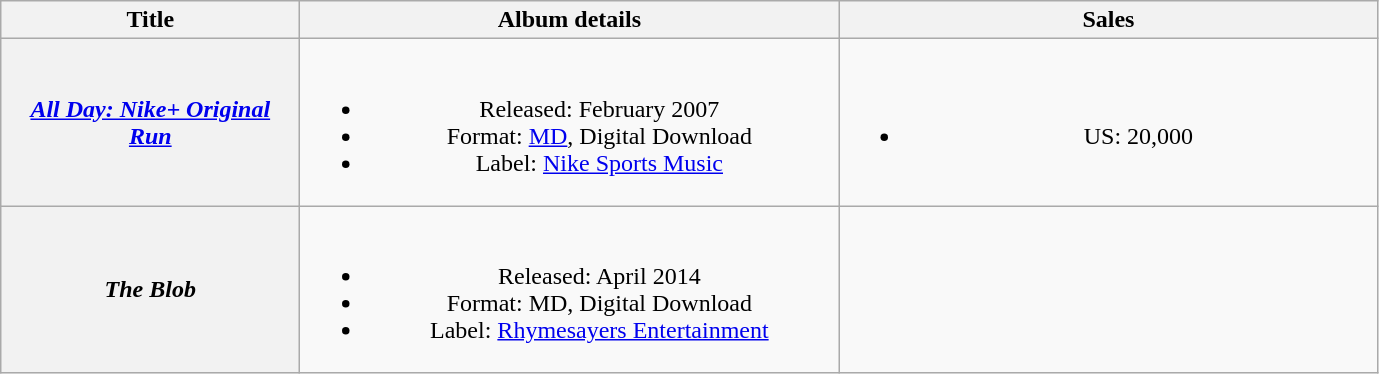<table class="wikitable plainrowheaders" style="text-align:center;">
<tr>
<th scope="col" style="width:12em;">Title</th>
<th scope="col" style="width:22em;">Album details</th>
<th scope="col" style="width:22em;">Sales</th>
</tr>
<tr>
<th scope="row"><em><a href='#'>All Day: Nike+ Original Run</a></em></th>
<td><br><ul><li>Released: February 2007</li><li>Format: <a href='#'>MD</a>, Digital Download</li><li>Label: <a href='#'>Nike Sports Music</a></li></ul></td>
<td><br><ul><li>US: 20,000</li></ul></td>
</tr>
<tr>
<th scope="row"><em>The Blob</em></th>
<td><br><ul><li>Released: April 2014</li><li>Format: MD, Digital Download</li><li>Label: <a href='#'>Rhymesayers Entertainment</a></li></ul></td>
<td></td>
</tr>
</table>
